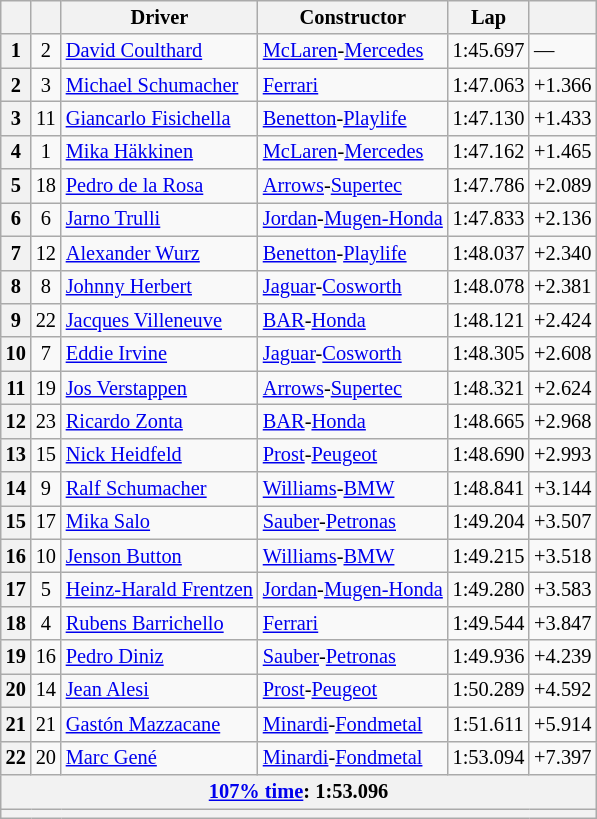<table class="wikitable sortable" style="font-size: 85%;">
<tr>
<th scope="col"></th>
<th scope="col"></th>
<th scope="col">Driver</th>
<th scope="col">Constructor</th>
<th scope="col">Lap</th>
<th scope="col"></th>
</tr>
<tr>
<th scope="row">1</th>
<td align="center">2</td>
<td data-sort-value="COU"> <a href='#'>David Coulthard</a></td>
<td><a href='#'>McLaren</a>-<a href='#'>Mercedes</a></td>
<td>1:45.697</td>
<td>—</td>
</tr>
<tr>
<th scope="row">2</th>
<td align="center">3</td>
<td data-sort-value="SCH1"> <a href='#'>Michael Schumacher</a></td>
<td><a href='#'>Ferrari</a></td>
<td>1:47.063</td>
<td>+1.366</td>
</tr>
<tr>
<th scope="row">3</th>
<td align="center">11</td>
<td data-sort-value="FIS"> <a href='#'>Giancarlo Fisichella</a></td>
<td><a href='#'>Benetton</a>-<a href='#'>Playlife</a></td>
<td>1:47.130</td>
<td>+1.433</td>
</tr>
<tr>
<th scope="row">4</th>
<td align="center">1</td>
<td data-sort-value="HAK"> <a href='#'>Mika Häkkinen</a></td>
<td><a href='#'>McLaren</a>-<a href='#'>Mercedes</a></td>
<td>1:47.162</td>
<td>+1.465</td>
</tr>
<tr>
<th scope="row">5</th>
<td align="center">18</td>
<td data-sort-value="DEL"> <a href='#'>Pedro de la Rosa</a></td>
<td><a href='#'>Arrows</a>-<a href='#'>Supertec</a></td>
<td>1:47.786</td>
<td>+2.089</td>
</tr>
<tr>
<th scope="row">6</th>
<td align="center">6</td>
<td data-sort-value="TRU"> <a href='#'>Jarno Trulli</a></td>
<td><a href='#'>Jordan</a>-<a href='#'>Mugen-Honda</a></td>
<td>1:47.833</td>
<td>+2.136</td>
</tr>
<tr>
<th scope="row">7</th>
<td align="center">12</td>
<td data-sort-value="WUR"> <a href='#'>Alexander Wurz</a></td>
<td><a href='#'>Benetton</a>-<a href='#'>Playlife</a></td>
<td>1:48.037</td>
<td>+2.340</td>
</tr>
<tr>
<th scope="row">8</th>
<td align="center">8</td>
<td data-sort-value="HER"> <a href='#'>Johnny Herbert</a></td>
<td><a href='#'>Jaguar</a>-<a href='#'>Cosworth</a></td>
<td>1:48.078</td>
<td>+2.381</td>
</tr>
<tr>
<th scope="row">9</th>
<td align="center">22</td>
<td data-sort-value="VIL"> <a href='#'>Jacques Villeneuve</a></td>
<td><a href='#'>BAR</a>-<a href='#'>Honda</a></td>
<td>1:48.121</td>
<td>+2.424</td>
</tr>
<tr>
<th scope="row">10</th>
<td align="center">7</td>
<td data-sort-value="IRV"> <a href='#'>Eddie Irvine</a></td>
<td><a href='#'>Jaguar</a>-<a href='#'>Cosworth</a></td>
<td>1:48.305</td>
<td>+2.608</td>
</tr>
<tr>
<th scope="row">11</th>
<td align="center">19</td>
<td data-sort-value="VER"> <a href='#'>Jos Verstappen</a></td>
<td><a href='#'>Arrows</a>-<a href='#'>Supertec</a></td>
<td>1:48.321</td>
<td>+2.624</td>
</tr>
<tr>
<th scope="row">12</th>
<td align="center">23</td>
<td data-sort-value="ZON"> <a href='#'>Ricardo Zonta</a></td>
<td><a href='#'>BAR</a>-<a href='#'>Honda</a></td>
<td>1:48.665</td>
<td>+2.968</td>
</tr>
<tr>
<th scope="row">13</th>
<td align="center">15</td>
<td data-sort-value="HEI"> <a href='#'>Nick Heidfeld</a></td>
<td><a href='#'>Prost</a>-<a href='#'>Peugeot</a></td>
<td>1:48.690</td>
<td>+2.993</td>
</tr>
<tr>
<th scope="row">14</th>
<td align="center">9</td>
<td data-sort-value="SCH2"> <a href='#'>Ralf Schumacher</a></td>
<td><a href='#'>Williams</a>-<a href='#'>BMW</a></td>
<td>1:48.841</td>
<td>+3.144</td>
</tr>
<tr>
<th scope="row">15</th>
<td align="center">17</td>
<td data-sort-value="SAL"> <a href='#'>Mika Salo</a></td>
<td><a href='#'>Sauber</a>-<a href='#'>Petronas</a></td>
<td>1:49.204</td>
<td>+3.507</td>
</tr>
<tr>
<th scope="row">16</th>
<td align="center">10</td>
<td data-sort-value="BUT"> <a href='#'>Jenson Button</a></td>
<td><a href='#'>Williams</a>-<a href='#'>BMW</a></td>
<td>1:49.215</td>
<td>+3.518</td>
</tr>
<tr>
<th scope="row">17</th>
<td align="center">5</td>
<td data-sort-value="FRE"> <a href='#'>Heinz-Harald Frentzen</a></td>
<td><a href='#'>Jordan</a>-<a href='#'>Mugen-Honda</a></td>
<td>1:49.280</td>
<td>+3.583</td>
</tr>
<tr>
<th scope="row">18</th>
<td align="center">4</td>
<td data-sort-value="BAR"> <a href='#'>Rubens Barrichello</a></td>
<td><a href='#'>Ferrari</a></td>
<td>1:49.544</td>
<td>+3.847</td>
</tr>
<tr>
<th scope="row">19</th>
<td align="center">16</td>
<td data-sort-value="DIN"> <a href='#'>Pedro Diniz</a></td>
<td><a href='#'>Sauber</a>-<a href='#'>Petronas</a></td>
<td>1:49.936</td>
<td>+4.239</td>
</tr>
<tr>
<th scope="row">20</th>
<td align="center">14</td>
<td data-sort-value="ALE"> <a href='#'>Jean Alesi</a></td>
<td><a href='#'>Prost</a>-<a href='#'>Peugeot</a></td>
<td>1:50.289</td>
<td>+4.592</td>
</tr>
<tr>
<th scope="row">21</th>
<td align="center">21</td>
<td data-sort-value="MAZ"> <a href='#'>Gastón Mazzacane</a></td>
<td><a href='#'>Minardi</a>-<a href='#'>Fondmetal</a></td>
<td>1:51.611</td>
<td>+5.914</td>
</tr>
<tr>
<th scope="row">22</th>
<td align="center">20</td>
<td data-sort-value="GEN"> <a href='#'>Marc Gené</a></td>
<td><a href='#'>Minardi</a>-<a href='#'>Fondmetal</a></td>
<td>1:53.094</td>
<td>+7.397</td>
</tr>
<tr class="sortbottom">
<th colspan=6><a href='#'>107% time</a>: 1:53.096</th>
</tr>
<tr class="sortbottom">
<th colspan="6"></th>
</tr>
</table>
